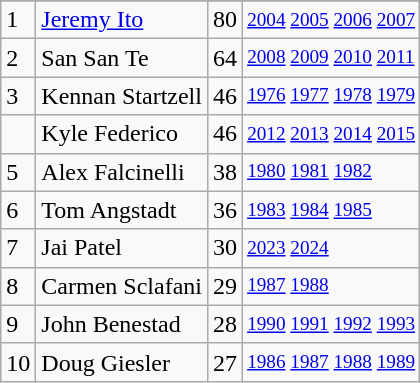<table class="wikitable">
<tr>
</tr>
<tr>
<td>1</td>
<td><a href='#'>Jeremy Ito</a></td>
<td>80</td>
<td style="font-size:80%;"><a href='#'>2004</a> <a href='#'>2005</a> <a href='#'>2006</a> <a href='#'>2007</a></td>
</tr>
<tr>
<td>2</td>
<td>San San Te</td>
<td>64</td>
<td style="font-size:80%;"><a href='#'>2008</a> <a href='#'>2009</a> <a href='#'>2010</a> <a href='#'>2011</a></td>
</tr>
<tr>
<td>3</td>
<td>Kennan Startzell</td>
<td>46</td>
<td style="font-size:80%;"><a href='#'>1976</a> <a href='#'>1977</a> <a href='#'>1978</a> <a href='#'>1979</a></td>
</tr>
<tr>
<td></td>
<td>Kyle Federico</td>
<td>46</td>
<td style="font-size:80%;"><a href='#'>2012</a> <a href='#'>2013</a> <a href='#'>2014</a> <a href='#'>2015</a></td>
</tr>
<tr>
<td>5</td>
<td>Alex Falcinelli</td>
<td>38</td>
<td style="font-size:80%;"><a href='#'>1980</a> <a href='#'>1981</a> <a href='#'>1982</a></td>
</tr>
<tr>
<td>6</td>
<td>Tom Angstadt</td>
<td>36</td>
<td style="font-size:80%;"><a href='#'>1983</a> <a href='#'>1984</a> <a href='#'>1985</a></td>
</tr>
<tr>
<td>7</td>
<td>Jai Patel</td>
<td>30</td>
<td style="font-size:80%;"><a href='#'>2023</a> <a href='#'>2024</a></td>
</tr>
<tr>
<td>8</td>
<td>Carmen Sclafani</td>
<td>29</td>
<td style="font-size:80%;"><a href='#'>1987</a> <a href='#'>1988</a></td>
</tr>
<tr>
<td>9</td>
<td>John Benestad</td>
<td>28</td>
<td style="font-size:80%;"><a href='#'>1990</a> <a href='#'>1991</a> <a href='#'>1992</a> <a href='#'>1993</a></td>
</tr>
<tr>
<td>10</td>
<td>Doug Giesler</td>
<td>27</td>
<td style="font-size:80%;"><a href='#'>1986</a> <a href='#'>1987</a> <a href='#'>1988</a> <a href='#'>1989</a></td>
</tr>
</table>
